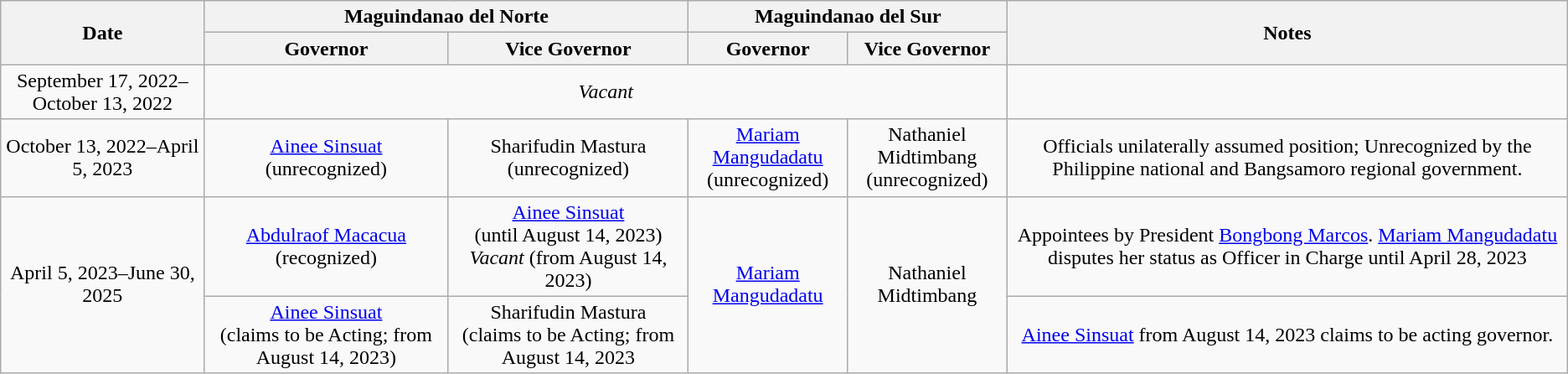<table class="wikitable sortable" style="text-align: center;">
<tr>
<th rowspan=2>Date</th>
<th colspan=2>Maguindanao del Norte</th>
<th colspan=2>Maguindanao del Sur</th>
<th rowspan=2>Notes</th>
</tr>
<tr>
<th>Governor</th>
<th>Vice Governor</th>
<th>Governor</th>
<th>Vice Governor</th>
</tr>
<tr>
<td>September 17, 2022–October 13, 2022</td>
<td colspan=4><em>Vacant</em></td>
<td></td>
</tr>
<tr>
<td>October 13, 2022–April 5, 2023</td>
<td><a href='#'>Ainee Sinsuat</a><br>(unrecognized)</td>
<td>Sharifudin Mastura<br>(unrecognized)</td>
<td><a href='#'>Mariam Mangudadatu</a><br>(unrecognized)</td>
<td>Nathaniel Midtimbang<br>(unrecognized)</td>
<td>Officials unilaterally assumed position; Unrecognized by the Philippine national and Bangsamoro regional government.</td>
</tr>
<tr>
<td rowspan=2>April 5, 2023–June 30, 2025</td>
<td><a href='#'>Abdulraof Macacua</a> (recognized)</td>
<td><a href='#'>Ainee Sinsuat</a><br>(until August 14, 2023)<br><em>Vacant</em> (from August 14, 2023)</td>
<td rowspan=2><a href='#'>Mariam Mangudadatu</a></td>
<td rowspan=2>Nathaniel Midtimbang</td>
<td>Appointees by President <a href='#'>Bongbong Marcos</a>. <a href='#'>Mariam Mangudadatu</a> disputes her status as Officer in Charge until April 28, 2023</td>
</tr>
<tr>
<td><a href='#'>Ainee Sinsuat</a><br>(claims to be Acting; from August 14, 2023)</td>
<td>Sharifudin Mastura<br>(claims to be Acting; from August 14, 2023</td>
<td><a href='#'>Ainee Sinsuat</a> from August 14, 2023 claims to be acting governor.</td>
</tr>
</table>
